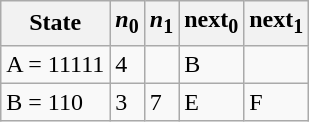<table class="wikitable">
<tr>
<th>State</th>
<th><em>n</em><sub>0</sub></th>
<th><em>n</em><sub>1</sub></th>
<th>next<sub>0</sub></th>
<th>next<sub>1</sub></th>
</tr>
<tr>
<td>A = 11111</td>
<td>4</td>
<td></td>
<td>B</td>
<td></td>
</tr>
<tr>
<td>B = 110</td>
<td>3</td>
<td>7</td>
<td>E</td>
<td>F</td>
</tr>
</table>
